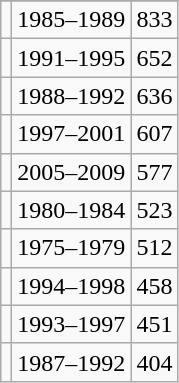<table class="wikitable sortable">
<tr>
</tr>
<tr>
<td></td>
<td>1985–1989</td>
<td>833</td>
</tr>
<tr>
<td></td>
<td>1991–1995</td>
<td>652</td>
</tr>
<tr>
<td></td>
<td>1988–1992</td>
<td>636</td>
</tr>
<tr>
<td></td>
<td>1997–2001</td>
<td>607</td>
</tr>
<tr>
<td></td>
<td>2005–2009</td>
<td>577</td>
</tr>
<tr>
<td></td>
<td>1980–1984</td>
<td>523</td>
</tr>
<tr>
<td></td>
<td>1975–1979</td>
<td>512</td>
</tr>
<tr>
<td></td>
<td>1994–1998</td>
<td>458</td>
</tr>
<tr>
<td></td>
<td>1993–1997</td>
<td>451</td>
</tr>
<tr>
<td></td>
<td>1987–1992</td>
<td>404</td>
</tr>
</table>
